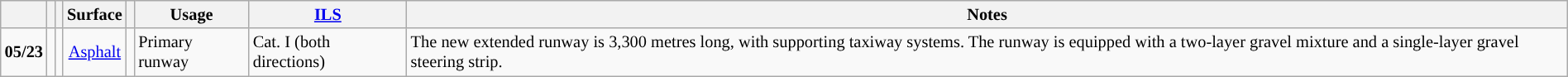<table class="wikitable" style="width: 100% ; font-size: 85%;">
<tr>
<th></th>
<th></th>
<th></th>
<th>Surface</th>
<th></th>
<th>Usage</th>
<th><a href='#'>ILS</a></th>
<th>Notes</th>
</tr>
<tr>
<td style="text-align:center;"><strong>05/23</strong></td>
<td style="text-align:center;"></td>
<td style="text-align:center;"></td>
<td style="text-align:center;"><a href='#'>Asphalt</a></td>
<td></td>
<td>Primary runway</td>
<td>Cat. I (both directions)</td>
<td>The new extended runway is 3,300 metres long, with supporting taxiway systems. The runway is equipped with a two-layer gravel mixture and a single-layer gravel steering strip.</td>
</tr>
</table>
